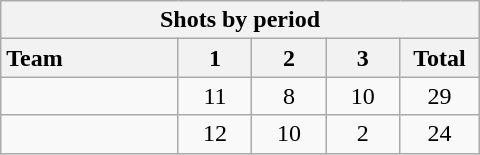<table class="wikitable" style="width:20em; text-align:right;">
<tr>
<th colspan=6>Shots by period</th>
</tr>
<tr>
<th style="width:8em; text-align:left;">Team</th>
<th style="width:3em;">1</th>
<th style="width:3em;">2</th>
<th style="width:3em;">3</th>
<th style="width:3em;">Total</th>
</tr>
<tr>
<td style="text-align:left;"></td>
<td align=center>11</td>
<td align=center>8</td>
<td align=center>10</td>
<td align=center>29</td>
</tr>
<tr>
<td style="text-align:left;"></td>
<td align=center>12</td>
<td align=center>10</td>
<td align=center>2</td>
<td align=center>24</td>
</tr>
</table>
